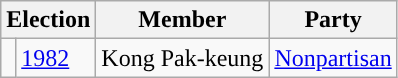<table class="wikitable">
<tr>
<th colspan="2">Election</th>
<th>Member</th>
<th>Party</th>
</tr>
<tr>
<td style="background-color: "></td>
<td><a href='#'>1982</a></td>
<td>Kong Pak-keung</td>
<td><a href='#'>Nonpartisan</a></td>
</tr>
</table>
